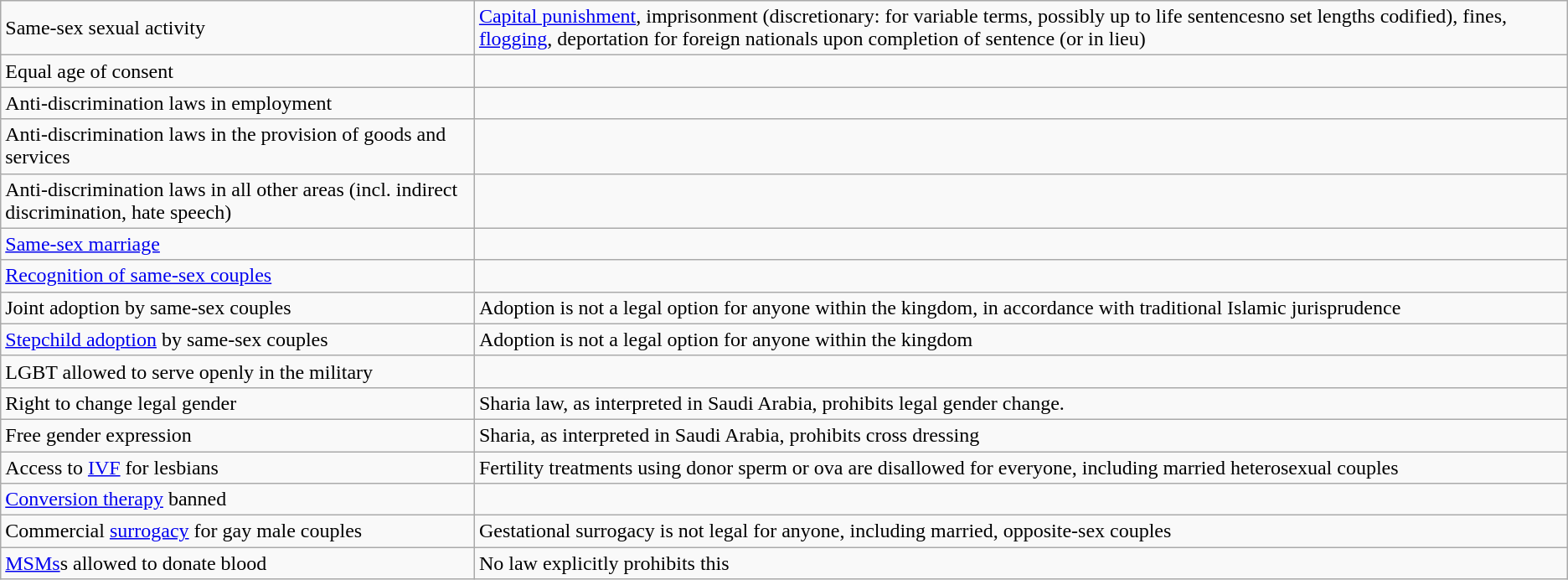<table class="wikitable">
<tr>
<td>Same-sex sexual activity</td>
<td> <a href='#'>Capital punishment</a>, imprisonment (discretionary: for variable terms, possibly up to life sentencesno set lengths codified), fines, <a href='#'>flogging</a>, deportation for foreign nationals upon completion of sentence (or in lieu)</td>
</tr>
<tr>
<td>Equal age of consent</td>
<td></td>
</tr>
<tr>
<td>Anti-discrimination laws in employment</td>
<td></td>
</tr>
<tr>
<td>Anti-discrimination laws in the provision of goods and services</td>
<td></td>
</tr>
<tr>
<td>Anti-discrimination laws in all other areas (incl. indirect discrimination, hate speech)</td>
<td></td>
</tr>
<tr>
<td><a href='#'>Same-sex marriage</a></td>
<td></td>
</tr>
<tr>
<td><a href='#'>Recognition of same-sex couples</a></td>
<td></td>
</tr>
<tr>
<td>Joint adoption by same-sex couples</td>
<td> Adoption is not a legal option for anyone within the kingdom, in accordance with traditional Islamic jurisprudence</td>
</tr>
<tr>
<td><a href='#'>Stepchild adoption</a> by same-sex couples</td>
<td> Adoption is not a legal option for anyone within the kingdom</td>
</tr>
<tr>
<td>LGBT allowed to serve openly in the military</td>
<td></td>
</tr>
<tr>
<td>Right to change legal gender</td>
<td> Sharia law, as interpreted in Saudi Arabia, prohibits legal gender change.</td>
</tr>
<tr>
<td>Free gender expression</td>
<td> Sharia, as interpreted in Saudi Arabia, prohibits cross dressing</td>
</tr>
<tr>
<td>Access to <a href='#'>IVF</a> for lesbians</td>
<td> Fertility treatments using donor sperm or ova are disallowed for everyone, including married heterosexual couples</td>
</tr>
<tr>
<td><a href='#'>Conversion therapy</a> banned</td>
<td></td>
</tr>
<tr>
<td>Commercial <a href='#'>surrogacy</a> for gay male couples</td>
<td> Gestational surrogacy is not legal for anyone, including married, opposite-sex couples</td>
</tr>
<tr>
<td><a href='#'>MSMs</a>s allowed to donate blood</td>
<td> No law explicitly prohibits this</td>
</tr>
</table>
